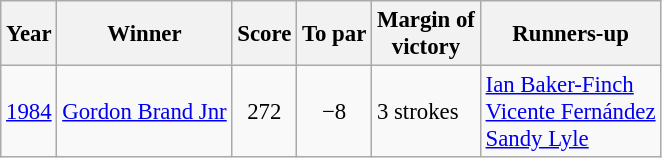<table class=wikitable style="font-size:95%">
<tr>
<th>Year</th>
<th>Winner</th>
<th>Score</th>
<th>To par</th>
<th>Margin of<br>victory</th>
<th>Runners-up</th>
</tr>
<tr>
<td><a href='#'>1984</a></td>
<td> <a href='#'>Gordon Brand Jnr</a></td>
<td align=center>272</td>
<td align=center>−8</td>
<td>3 strokes</td>
<td> <a href='#'>Ian Baker-Finch</a><br> <a href='#'>Vicente Fernández</a><br> <a href='#'>Sandy Lyle</a></td>
</tr>
</table>
